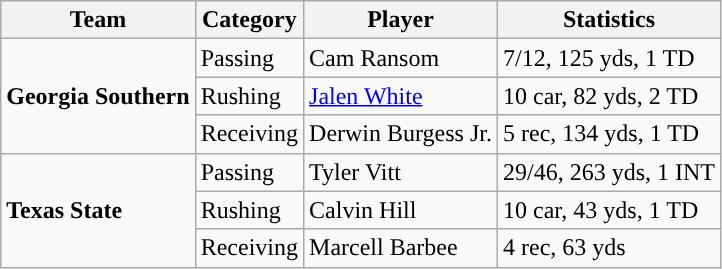<table class="wikitable" style="float: left;">
<tr>
<th>Team</th>
<th>Category</th>
<th>Player</th>
<th>Statistics</th>
</tr>
<tr>
<td rowspan=3><strong>Georgia Southern</strong></td>
<td>Passing</td>
<td>Cam Ransom</td>
<td>7/12, 125 yds, 1 TD</td>
</tr>
<tr>
<td>Rushing</td>
<td><a href='#'>Jalen White</a></td>
<td>10 car, 82 yds, 2 TD</td>
</tr>
<tr>
<td>Receiving</td>
<td>Derwin Burgess Jr.</td>
<td>5 rec, 134 yds, 1 TD</td>
</tr>
<tr>
<td rowspan=3><strong>Texas State</strong></td>
<td>Passing</td>
<td>Tyler Vitt</td>
<td>29/46, 263 yds, 1 INT</td>
</tr>
<tr>
<td>Rushing</td>
<td>Calvin Hill</td>
<td>10 car, 43 yds, 1 TD</td>
</tr>
<tr>
<td>Receiving</td>
<td>Marcell Barbee</td>
<td>4 rec, 63 yds</td>
</tr>
</table>
